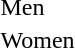<table>
<tr>
<td>Men<br></td>
<td></td>
<td></td>
<td></td>
</tr>
<tr>
<td>Women<br></td>
<td></td>
<td></td>
<td></td>
</tr>
</table>
